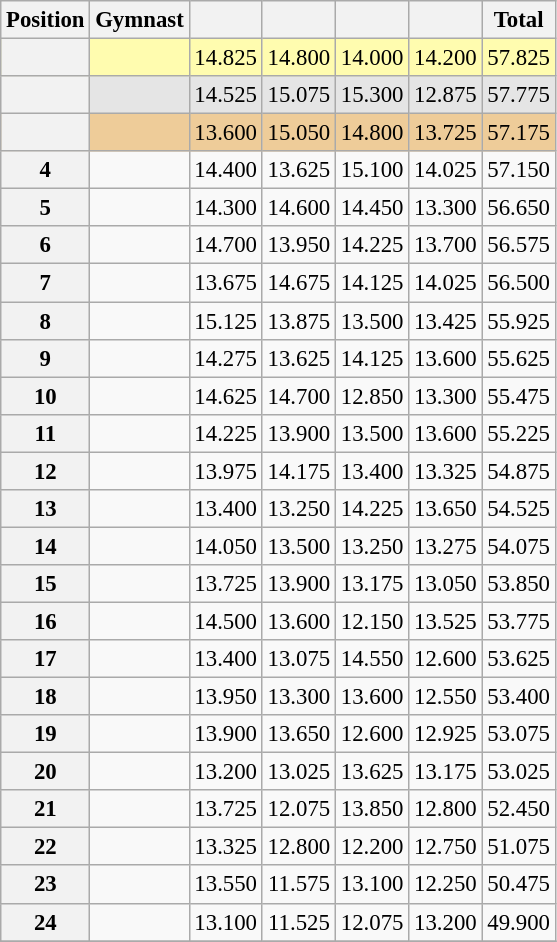<table class="wikitable sortable" style="text-align:center; font-size:95%">
<tr>
<th scope=col>Position</th>
<th scope=col>Gymnast</th>
<th scope=col></th>
<th scope=col></th>
<th scope=col></th>
<th scope=col></th>
<th scope=col>Total</th>
</tr>
<tr bgcolor=fffcaf>
<th scope=row></th>
<td align=left></td>
<td>14.825</td>
<td>14.800</td>
<td>14.000</td>
<td>14.200</td>
<td>57.825</td>
</tr>
<tr bgcolor=e5e5e5>
<th scope=row></th>
<td align=left></td>
<td>14.525</td>
<td>15.075</td>
<td>15.300</td>
<td>12.875</td>
<td>57.775</td>
</tr>
<tr bgcolor=eecc99>
<th scope=row></th>
<td align=left></td>
<td>13.600</td>
<td>15.050</td>
<td>14.800</td>
<td>13.725</td>
<td>57.175</td>
</tr>
<tr>
<th scope=row>4</th>
<td align=left></td>
<td>14.400</td>
<td>13.625</td>
<td>15.100</td>
<td>14.025</td>
<td>57.150</td>
</tr>
<tr>
<th scope=row>5</th>
<td align=left></td>
<td>14.300</td>
<td>14.600</td>
<td>14.450</td>
<td>13.300</td>
<td>56.650</td>
</tr>
<tr>
<th scope=row>6</th>
<td align=left></td>
<td>14.700</td>
<td>13.950</td>
<td>14.225</td>
<td>13.700</td>
<td>56.575</td>
</tr>
<tr>
<th scope=row>7</th>
<td align=left></td>
<td>13.675</td>
<td>14.675</td>
<td>14.125</td>
<td>14.025</td>
<td>56.500</td>
</tr>
<tr>
<th scope=row>8</th>
<td align=left></td>
<td>15.125</td>
<td>13.875</td>
<td>13.500</td>
<td>13.425</td>
<td>55.925</td>
</tr>
<tr>
<th scope=row>9</th>
<td align=left></td>
<td>14.275</td>
<td>13.625</td>
<td>14.125</td>
<td>13.600</td>
<td>55.625</td>
</tr>
<tr>
<th scope=row>10</th>
<td align=left></td>
<td>14.625</td>
<td>14.700</td>
<td>12.850</td>
<td>13.300</td>
<td>55.475</td>
</tr>
<tr>
<th scope=row>11</th>
<td align=left></td>
<td>14.225</td>
<td>13.900</td>
<td>13.500</td>
<td>13.600</td>
<td>55.225</td>
</tr>
<tr>
<th scope=row>12</th>
<td align=left></td>
<td>13.975</td>
<td>14.175</td>
<td>13.400</td>
<td>13.325</td>
<td>54.875</td>
</tr>
<tr>
<th scope=row>13</th>
<td align=left></td>
<td>13.400</td>
<td>13.250</td>
<td>14.225</td>
<td>13.650</td>
<td>54.525</td>
</tr>
<tr>
<th scope=row>14</th>
<td align=left></td>
<td>14.050</td>
<td>13.500</td>
<td>13.250</td>
<td>13.275</td>
<td>54.075</td>
</tr>
<tr>
<th scope=row>15</th>
<td align=left></td>
<td>13.725</td>
<td>13.900</td>
<td>13.175</td>
<td>13.050</td>
<td>53.850</td>
</tr>
<tr>
<th scope=row>16</th>
<td align=left></td>
<td>14.500</td>
<td>13.600</td>
<td>12.150</td>
<td>13.525</td>
<td>53.775</td>
</tr>
<tr>
<th scope=row>17</th>
<td align=left></td>
<td>13.400</td>
<td>13.075</td>
<td>14.550</td>
<td>12.600</td>
<td>53.625</td>
</tr>
<tr>
<th scope=row>18</th>
<td align=left></td>
<td>13.950</td>
<td>13.300</td>
<td>13.600</td>
<td>12.550</td>
<td>53.400</td>
</tr>
<tr>
<th scope=row>19</th>
<td align=left></td>
<td>13.900</td>
<td>13.650</td>
<td>12.600</td>
<td>12.925</td>
<td>53.075</td>
</tr>
<tr>
<th scope=row>20</th>
<td align=left></td>
<td>13.200</td>
<td>13.025</td>
<td>13.625</td>
<td>13.175</td>
<td>53.025</td>
</tr>
<tr>
<th scope=row>21</th>
<td align=left></td>
<td>13.725</td>
<td>12.075</td>
<td>13.850</td>
<td>12.800</td>
<td>52.450</td>
</tr>
<tr>
<th scope=row>22</th>
<td align=left></td>
<td>13.325</td>
<td>12.800</td>
<td>12.200</td>
<td>12.750</td>
<td>51.075</td>
</tr>
<tr>
<th scope=row>23</th>
<td align=left></td>
<td>13.550</td>
<td>11.575</td>
<td>13.100</td>
<td>12.250</td>
<td>50.475</td>
</tr>
<tr>
<th scope=row>24</th>
<td align=left></td>
<td>13.100</td>
<td>11.525</td>
<td>12.075</td>
<td>13.200</td>
<td>49.900</td>
</tr>
<tr>
</tr>
</table>
